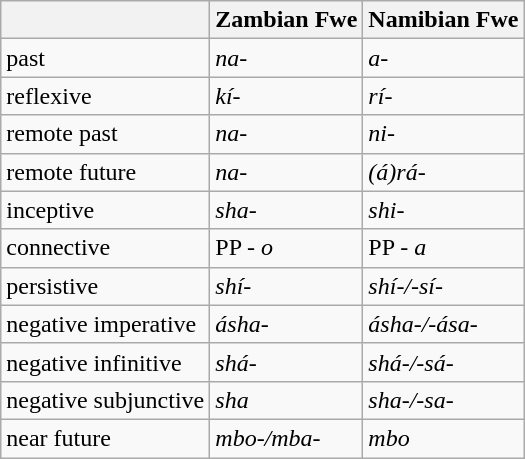<table class="wikitable">
<tr>
<th></th>
<th>Zambian Fwe</th>
<th>Namibian Fwe</th>
</tr>
<tr valign=top>
<td>past</td>
<td><em>na-</em></td>
<td><em>a-</em></td>
</tr>
<tr valign=top>
<td>reflexive</td>
<td><em>kí-</em></td>
<td><em>rí-</em></td>
</tr>
<tr valign=top>
<td>remote past</td>
<td><em>na-</em></td>
<td><em>ni-</em></td>
</tr>
<tr valign=top>
<td>remote future</td>
<td><em>na-</em></td>
<td><em>(á)rá-</em></td>
</tr>
<tr valign=top>
<td>inceptive</td>
<td><em>sha-</em></td>
<td><em>shi-</em></td>
</tr>
<tr valign=top>
<td>connective</td>
<td>PP <em>- o</em></td>
<td>PP <em>- a</em></td>
</tr>
<tr valign=top>
<td>persistive</td>
<td><em>shí-</em></td>
<td><em>shí-/-sí-</em></td>
</tr>
<tr valign=top>
<td>negative imperative</td>
<td><em>ásha-</em></td>
<td><em>ásha-/-ása-</em></td>
</tr>
<tr valign=top>
<td>negative infinitive</td>
<td><em>shá-</em></td>
<td><em>shá-/-sá-</em></td>
</tr>
<tr valign=top>
<td>negative subjunctive</td>
<td><em>sha</em></td>
<td><em>sha-/-sa-</em></td>
</tr>
<tr valign=top>
<td>near future</td>
<td><em>mbo-/mba-</em></td>
<td><em>mbo</em></td>
</tr>
</table>
